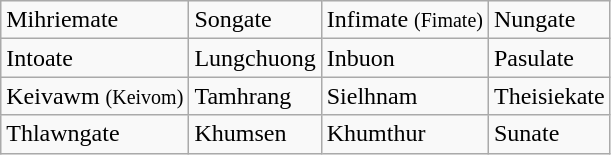<table class="wikitable">
<tr>
<td>Mihriemate</td>
<td>Songate</td>
<td>Infimate <small>(Fimate)</small></td>
<td>Nungate</td>
</tr>
<tr>
<td>Intoate</td>
<td>Lungchuong</td>
<td>Inbuon</td>
<td>Pasulate</td>
</tr>
<tr>
<td>Keivawm <small>(Keivom)</small></td>
<td>Tamhrang</td>
<td>Sielhnam</td>
<td>Theisiekate</td>
</tr>
<tr>
<td>Thlawngate</td>
<td>Khumsen</td>
<td>Khumthur</td>
<td>Sunate</td>
</tr>
</table>
